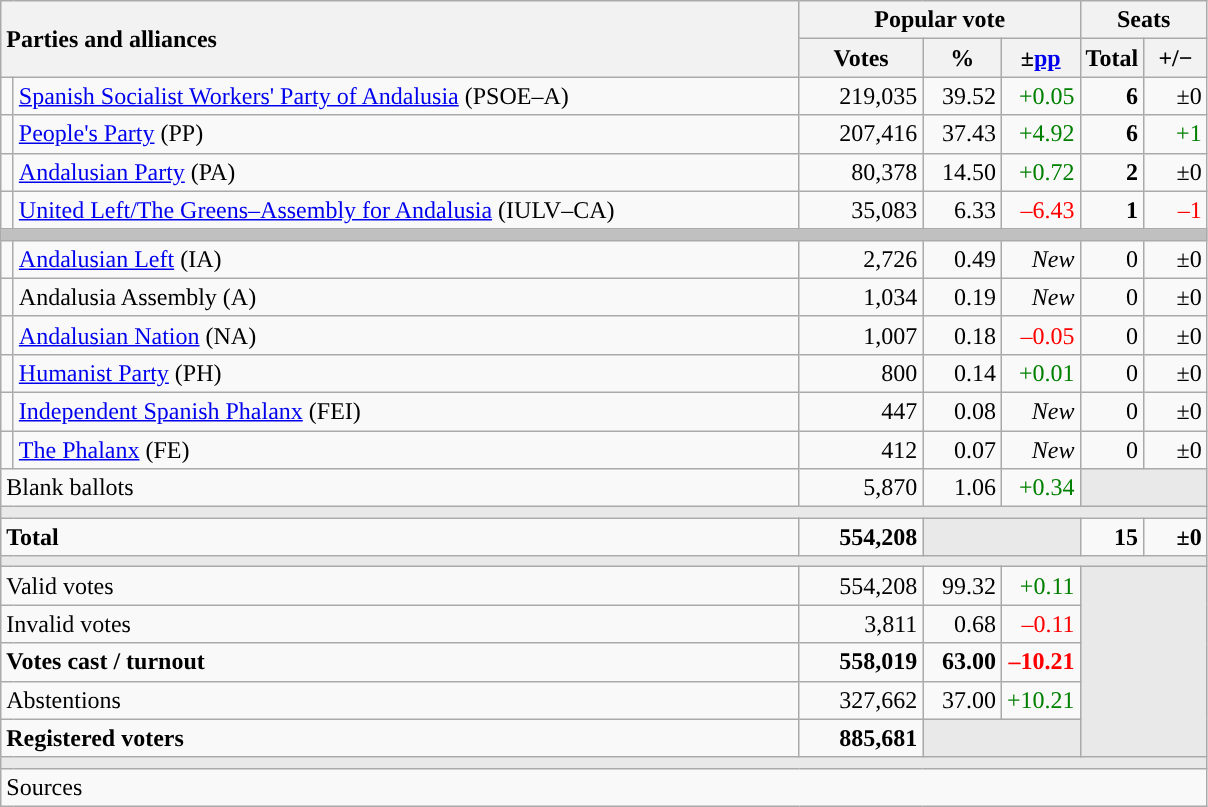<table class="wikitable" style="text-align:right;">
<tr>
<th style="text-align:left;" rowspan="2" colspan="2" width="525">Parties and alliances</th>
<th colspan="3">Popular vote</th>
<th colspan="2">Seats</th>
</tr>
<tr>
<th width="75">Votes</th>
<th width="45">%</th>
<th width="45">±<a href='#'>pp</a></th>
<th width="35">Total</th>
<th width="35">+/−</th>
</tr>
<tr>
<td width="1" style="color:inherit;background:"></td>
<td align="left"><a href='#'>Spanish Socialist Workers' Party of Andalusia</a> (PSOE–A)</td>
<td>219,035</td>
<td>39.52</td>
<td style="color:green;">+0.05</td>
<td><strong>6</strong></td>
<td>±0</td>
</tr>
<tr>
<td style="color:inherit;background:"></td>
<td align="left"><a href='#'>People's Party</a> (PP)</td>
<td>207,416</td>
<td>37.43</td>
<td style="color:green;">+4.92</td>
<td><strong>6</strong></td>
<td style="color:green;">+1</td>
</tr>
<tr>
<td style="color:inherit;background:"></td>
<td align="left"><a href='#'>Andalusian Party</a> (PA)</td>
<td>80,378</td>
<td>14.50</td>
<td style="color:green;">+0.72</td>
<td><strong>2</strong></td>
<td>±0</td>
</tr>
<tr>
<td style="color:inherit;background:"></td>
<td align="left"><a href='#'>United Left/The Greens–Assembly for Andalusia</a> (IULV–CA)</td>
<td>35,083</td>
<td>6.33</td>
<td style="color:red;">–6.43</td>
<td><strong>1</strong></td>
<td style="color:red;">–1</td>
</tr>
<tr>
<td colspan="7" bgcolor="#C0C0C0"></td>
</tr>
<tr>
<td style="color:inherit;background:"></td>
<td align="left"><a href='#'>Andalusian Left</a> (IA)</td>
<td>2,726</td>
<td>0.49</td>
<td><em>New</em></td>
<td>0</td>
<td>±0</td>
</tr>
<tr>
<td style="color:inherit;background:"></td>
<td align="left">Andalusia Assembly (A)</td>
<td>1,034</td>
<td>0.19</td>
<td><em>New</em></td>
<td>0</td>
<td>±0</td>
</tr>
<tr>
<td style="color:inherit;background:"></td>
<td align="left"><a href='#'>Andalusian Nation</a> (NA)</td>
<td>1,007</td>
<td>0.18</td>
<td style="color:red;">–0.05</td>
<td>0</td>
<td>±0</td>
</tr>
<tr>
<td style="color:inherit;background:"></td>
<td align="left"><a href='#'>Humanist Party</a> (PH)</td>
<td>800</td>
<td>0.14</td>
<td style="color:green;">+0.01</td>
<td>0</td>
<td>±0</td>
</tr>
<tr>
<td style="color:inherit;background:"></td>
<td align="left"><a href='#'>Independent Spanish Phalanx</a> (FEI)</td>
<td>447</td>
<td>0.08</td>
<td><em>New</em></td>
<td>0</td>
<td>±0</td>
</tr>
<tr>
<td style="color:inherit;background:"></td>
<td align="left"><a href='#'>The Phalanx</a> (FE)</td>
<td>412</td>
<td>0.07</td>
<td><em>New</em></td>
<td>0</td>
<td>±0</td>
</tr>
<tr>
<td align="left" colspan="2">Blank ballots</td>
<td>5,870</td>
<td>1.06</td>
<td style="color:green;">+0.34</td>
<td bgcolor="#E9E9E9" colspan="2"></td>
</tr>
<tr>
<td colspan="7" bgcolor="#E9E9E9"></td>
</tr>
<tr style="font-weight:bold;">
<td align="left" colspan="2">Total</td>
<td>554,208</td>
<td bgcolor="#E9E9E9" colspan="2"></td>
<td>15</td>
<td>±0</td>
</tr>
<tr>
<td colspan="7" bgcolor="#E9E9E9"></td>
</tr>
<tr>
<td align="left" colspan="2">Valid votes</td>
<td>554,208</td>
<td>99.32</td>
<td style="color:green;">+0.11</td>
<td bgcolor="#E9E9E9" colspan="2" rowspan="5"></td>
</tr>
<tr>
<td align="left" colspan="2">Invalid votes</td>
<td>3,811</td>
<td>0.68</td>
<td style="color:red;">–0.11</td>
</tr>
<tr style="font-weight:bold;">
<td align="left" colspan="2">Votes cast / turnout</td>
<td>558,019</td>
<td>63.00</td>
<td style="color:red;">–10.21</td>
</tr>
<tr>
<td align="left" colspan="2">Abstentions</td>
<td>327,662</td>
<td>37.00</td>
<td style="color:green;">+10.21</td>
</tr>
<tr style="font-weight:bold;">
<td align="left" colspan="2">Registered voters</td>
<td>885,681</td>
<td bgcolor="#E9E9E9" colspan="2"></td>
</tr>
<tr>
<td colspan="7" bgcolor="#E9E9E9"></td>
</tr>
<tr>
<td align="left" colspan="7">Sources</td>
</tr>
</table>
